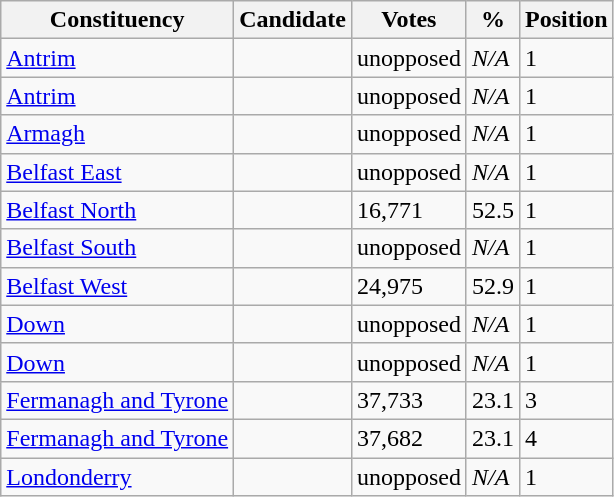<table class="wikitable sortable">
<tr>
<th>Constituency</th>
<th>Candidate</th>
<th>Votes</th>
<th>%</th>
<th>Position</th>
</tr>
<tr>
<td><a href='#'>Antrim</a></td>
<td></td>
<td>unopposed</td>
<td><em>N/A</em></td>
<td>1</td>
</tr>
<tr>
<td><a href='#'>Antrim</a></td>
<td></td>
<td>unopposed</td>
<td><em>N/A</em></td>
<td>1</td>
</tr>
<tr>
<td><a href='#'>Armagh</a></td>
<td></td>
<td>unopposed</td>
<td><em>N/A</em></td>
<td>1</td>
</tr>
<tr>
<td><a href='#'>Belfast East</a></td>
<td></td>
<td>unopposed</td>
<td><em>N/A</em></td>
<td>1</td>
</tr>
<tr>
<td><a href='#'>Belfast North</a></td>
<td></td>
<td>16,771</td>
<td>52.5</td>
<td>1</td>
</tr>
<tr>
<td><a href='#'>Belfast South</a></td>
<td></td>
<td>unopposed</td>
<td><em>N/A</em></td>
<td>1</td>
</tr>
<tr>
<td><a href='#'>Belfast West</a></td>
<td></td>
<td>24,975</td>
<td>52.9</td>
<td>1</td>
</tr>
<tr>
<td><a href='#'>Down</a></td>
<td></td>
<td>unopposed</td>
<td><em>N/A</em></td>
<td>1</td>
</tr>
<tr>
<td><a href='#'>Down</a></td>
<td></td>
<td>unopposed</td>
<td><em>N/A</em></td>
<td>1</td>
</tr>
<tr>
<td><a href='#'>Fermanagh and Tyrone</a></td>
<td></td>
<td>37,733</td>
<td>23.1</td>
<td>3</td>
</tr>
<tr>
<td><a href='#'>Fermanagh and Tyrone</a></td>
<td></td>
<td>37,682</td>
<td>23.1</td>
<td>4</td>
</tr>
<tr>
<td><a href='#'>Londonderry</a></td>
<td></td>
<td>unopposed</td>
<td><em>N/A</em></td>
<td>1</td>
</tr>
</table>
